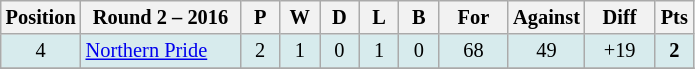<table class="wikitable" style="text-align:center; font-size:85%;">
<tr>
<th width=40 abbr="Position">Position</th>
<th width=100>Round 2 – 2016</th>
<th width=20 abbr="Played">P</th>
<th width=20 abbr="Won">W</th>
<th width=20 abbr="Drawn">D</th>
<th width=20 abbr="Lost">L</th>
<th width=20 abbr="Bye">B</th>
<th width=40 abbr="Points for">For</th>
<th width=40 abbr="Points against">Against</th>
<th width=40 abbr="Points difference">Diff</th>
<th width=20 abbr="Points">Pts</th>
</tr>
<tr style="background: #d7ebed;">
<td>4</td>
<td style="text-align:left;"> <a href='#'>Northern Pride</a></td>
<td>2</td>
<td>1</td>
<td>0</td>
<td>1</td>
<td>0</td>
<td>68</td>
<td>49</td>
<td>+19</td>
<td><strong>2</strong></td>
</tr>
<tr>
</tr>
</table>
